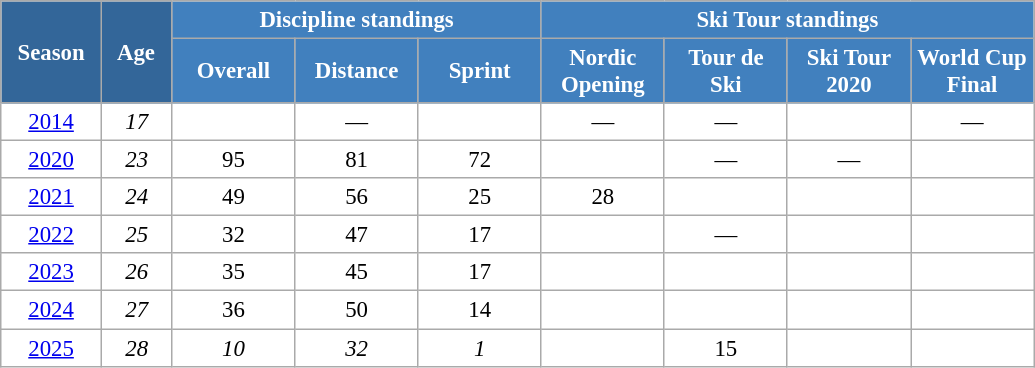<table class="wikitable" style="font-size:95%; text-align:center; border:grey solid 1px; border-collapse:collapse; background:#ffffff;">
<tr>
<th style="background-color:#369; color:white; width:60px;" rowspan="2"> Season </th>
<th style="background-color:#369; color:white; width:40px;" rowspan="2"> Age </th>
<th style="background-color:#4180be; color:white;" colspan="3">Discipline standings</th>
<th style="background-color:#4180be; color:white;" colspan="4">Ski Tour standings</th>
</tr>
<tr>
<th style="background-color:#4180be; color:white; width:75px;">Overall</th>
<th style="background-color:#4180be; color:white; width:75px;">Distance</th>
<th style="background-color:#4180be; color:white; width:75px;">Sprint</th>
<th style="background-color:#4180be; color:white; width:75px;">Nordic<br>Opening</th>
<th style="background-color:#4180be; color:white; width:75px;">Tour de<br>Ski</th>
<th style="background-color:#4180be; color:white; width:75px;">Ski Tour<br>2020</th>
<th style="background-color:#4180be; color:white; width:75px;">World Cup<br>Final</th>
</tr>
<tr>
<td><a href='#'>2014</a></td>
<td><em>17</em></td>
<td></td>
<td>—</td>
<td></td>
<td>—</td>
<td>—</td>
<td></td>
<td>—</td>
</tr>
<tr>
<td><a href='#'>2020</a></td>
<td><em>23</em></td>
<td>95</td>
<td>81</td>
<td>72</td>
<td></td>
<td>—</td>
<td>—</td>
<td></td>
</tr>
<tr>
<td><a href='#'>2021</a></td>
<td><em>24</em></td>
<td>49</td>
<td>56</td>
<td>25</td>
<td>28</td>
<td></td>
<td></td>
<td></td>
</tr>
<tr>
<td><a href='#'>2022</a></td>
<td><em>25</em></td>
<td>32</td>
<td>47</td>
<td>17</td>
<td></td>
<td>—</td>
<td></td>
<td></td>
</tr>
<tr>
<td><a href='#'>2023</a></td>
<td><em>26</em></td>
<td>35</td>
<td>45</td>
<td>17</td>
<td></td>
<td></td>
<td></td>
<td></td>
</tr>
<tr>
<td><a href='#'>2024</a></td>
<td><em>27</em></td>
<td>36</td>
<td>50</td>
<td>14</td>
<td></td>
<td></td>
<td></td>
<td></td>
</tr>
<tr>
<td><a href='#'>2025</a></td>
<td><em>28</em></td>
<td><em>10</em></td>
<td><em>32</em></td>
<td><em>1</em></td>
<td></td>
<td>15</td>
<td></td>
<td></td>
</tr>
</table>
